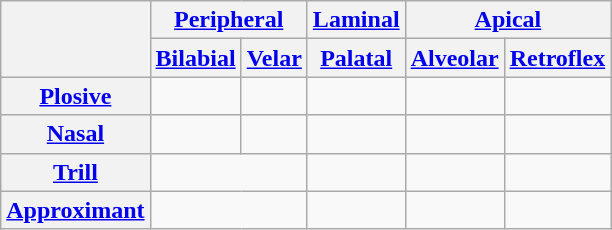<table class="wikitable" style="text-align: center;">
<tr>
<th rowspan=2></th>
<th colspan=2><a href='#'>Peripheral</a></th>
<th><a href='#'>Laminal</a></th>
<th colspan="2"><a href='#'>Apical</a></th>
</tr>
<tr>
<th><a href='#'>Bilabial</a></th>
<th><a href='#'>Velar</a></th>
<th><a href='#'>Palatal</a></th>
<th><a href='#'>Alveolar</a></th>
<th><a href='#'>Retroflex</a></th>
</tr>
<tr>
<th><a href='#'>Plosive</a></th>
<td></td>
<td></td>
<td></td>
<td></td>
<td></td>
</tr>
<tr>
<th><a href='#'>Nasal</a></th>
<td></td>
<td></td>
<td></td>
<td></td>
<td></td>
</tr>
<tr>
<th><a href='#'>Trill</a></th>
<td colspan="2"></td>
<td></td>
<td></td>
<td></td>
</tr>
<tr>
<th><a href='#'>Approximant</a></th>
<td colspan="2"></td>
<td></td>
<td></td>
<td></td>
</tr>
</table>
